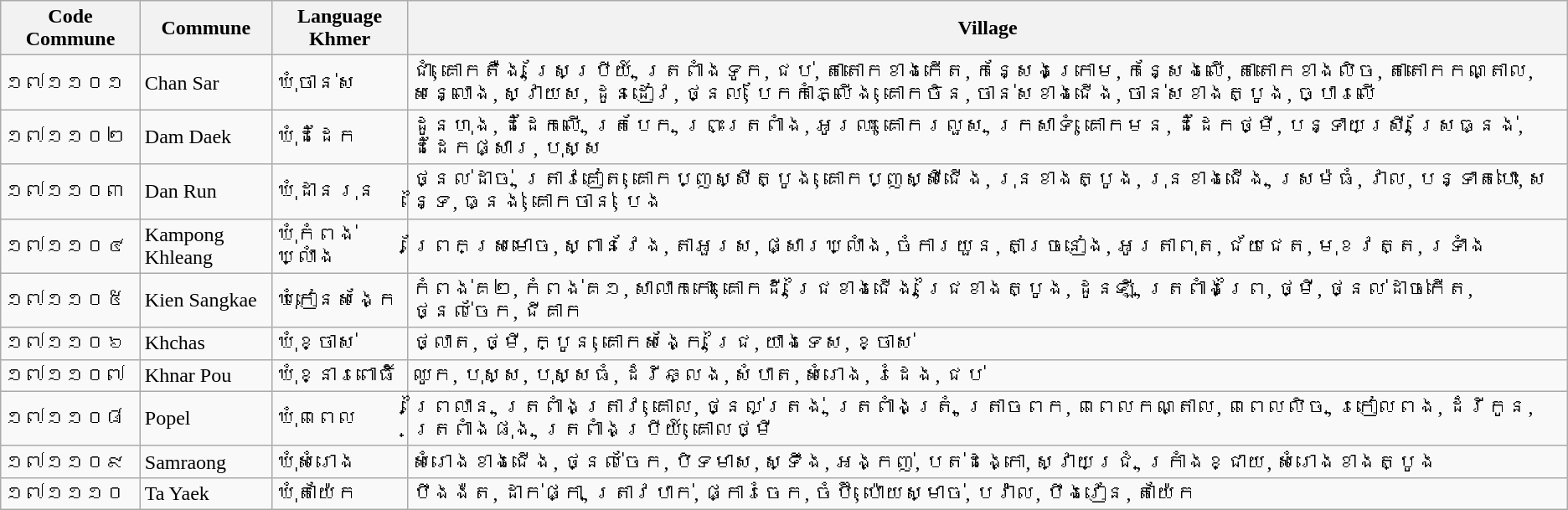<table class="wikitable">
<tr>
<th>Code Commune</th>
<th>Commune</th>
<th>Language Khmer</th>
<th>Village</th>
</tr>
<tr>
<td>១៧១១០១</td>
<td>Chan Sar</td>
<td>ឃុំចាន់ស</td>
<td>ជាំ, គោកតឺង, ស្រែប្រីយ៍, ត្រពាំងទូក, ជប់, តាតោកខាងកើត, កនែ្សងក្រោម, កនែ្សងលើ, តាតោកខាងលិច, តាតោកកណ្តាល, សន្លោង, ស្វាយស, ដូនដៀវ, ថ្នល់, បែកកាំភ្លើង, គោកចិន, ចាន់សខាងជើង, ចាន់សខាងត្បូង, ច្បារលើ</td>
</tr>
<tr>
<td>១៧១១០២</td>
<td>Dam Daek</td>
<td>ឃុំដំដែក</td>
<td>ដូនហុង, ដំដែកលើ, ត្របែក, ព្រះត្រពាំង, អូរលុះ, គោករលួស, ក្រសាទុំ, គោកមន, ដំដែកថ្មី, បន្ទាយស្រី, ស្រែធ្នង់, ដំដែកផ្សារ, បុស្ស</td>
</tr>
<tr>
<td>១៧១១០៣</td>
<td>Dan Run</td>
<td>ឃុំដានរុន</td>
<td>ថ្នល់ដាច់, ត្រាវគៀត, គោកប្ញស្សីត្បូង, គោកប្ញស្សីជើង, រុនខាងត្បូង, រុនខាងជើង, ស្រម៉ធំ, វាល, បន្ទាត់បោះ, សនៃ្ទ, ធ្នង់, គោកចាន់, បេង</td>
</tr>
<tr>
<td>១៧១១០៤</td>
<td>Kampong Khleang</td>
<td>ឃុំកំពង់ឃ្លាំង</td>
<td>ព្រែកស្រមោច, ស្ពានវែង, តាអួរស, ផ្សារឃ្លាំង, ចំការយួន, តាច្រនៀង, អូរតាពុត, ជ័យជេត, មុខវត្ត, រទាំង</td>
</tr>
<tr>
<td>១៧១១០៥</td>
<td>Kien Sangkae</td>
<td>ឃុំកៀនសង្កែ</td>
<td>កំពង់គ២, កំពង់គ១, សាលាកកោះ, គោកដី, ជ្រៃខាងជើង, ជ្រៃខាងត្បូង, ដូនឡី, ត្រពាំងព្រៃ, ថ្មី, ថ្នល់ដាច់កើត, ថ្នល់ចែក, ជីគាក</td>
</tr>
<tr>
<td>១៧១១០៦</td>
<td>Khchas</td>
<td>ឃុំខ្ចាស់</td>
<td>ថ្លាត, ថ្មី, ក្បូន, គោកសងែ្ក, ជ្រៃ, យាងទេស, ខ្ចាស់</td>
</tr>
<tr>
<td>១៧១១០៧</td>
<td>Khnar Pou</td>
<td>ឃុំខ្នារពោធិ៍</td>
<td>ឈូក, បុស្ស, បុស្សធំ, ដំរីឆ្លង, សំបាត, សំរោង, រំដេង, ជប់</td>
</tr>
<tr>
<td>១៧១១០៨</td>
<td>Popel</td>
<td>ឃុំពពេល</td>
<td>ព្រៃលាន, ត្រពាំងត្រាវ, គោល, ថ្នល់ត្រង់, ត្រពាំងត្រុំ, ត្រាចពក, ពពេលកណ្តាល, ពពេលលិច, កៀ្រលពង, ដំរីកូន, ត្រពាំងផុង, ត្រពាំងប្រីយ៍, គោលថ្មី</td>
</tr>
<tr>
<td>១៧១១០៩</td>
<td>Samraong</td>
<td>ឃុំសំរោង</td>
<td>សំរោងខាងជើង, ថ្នល់ចែក, បិទមាស, ស្ទឹង, អង្កញ់, បត់ដង្កោ, ស្វាយជ្រំ, ក្រាំងខ្ជាយ, សំរោងខាងត្បូង</td>
</tr>
<tr>
<td>១៧១១១០</td>
<td>Ta Yaek</td>
<td>ឃុំតាយ៉ែក</td>
<td>បឹងង៉ត, ដាក់ផ្កា, ត្រាវបាក់, ផ្ការំចេក, ចំប៊ី, ប៉ោយស្មាច់, បវ៉ាល, បឹងវៀន, តាយ៉ែក</td>
</tr>
</table>
